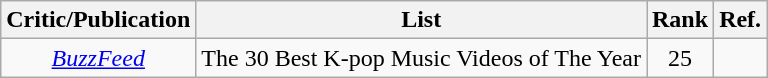<table class="sortable wikitable">
<tr>
<th>Critic/Publication</th>
<th>List</th>
<th>Rank</th>
<th>Ref.</th>
</tr>
<tr>
<td align="center"><em><a href='#'>BuzzFeed</a></em></td>
<td align="center">The 30 Best K-pop Music Videos of The Year</td>
<td align="center">25</td>
<td></td>
</tr>
</table>
